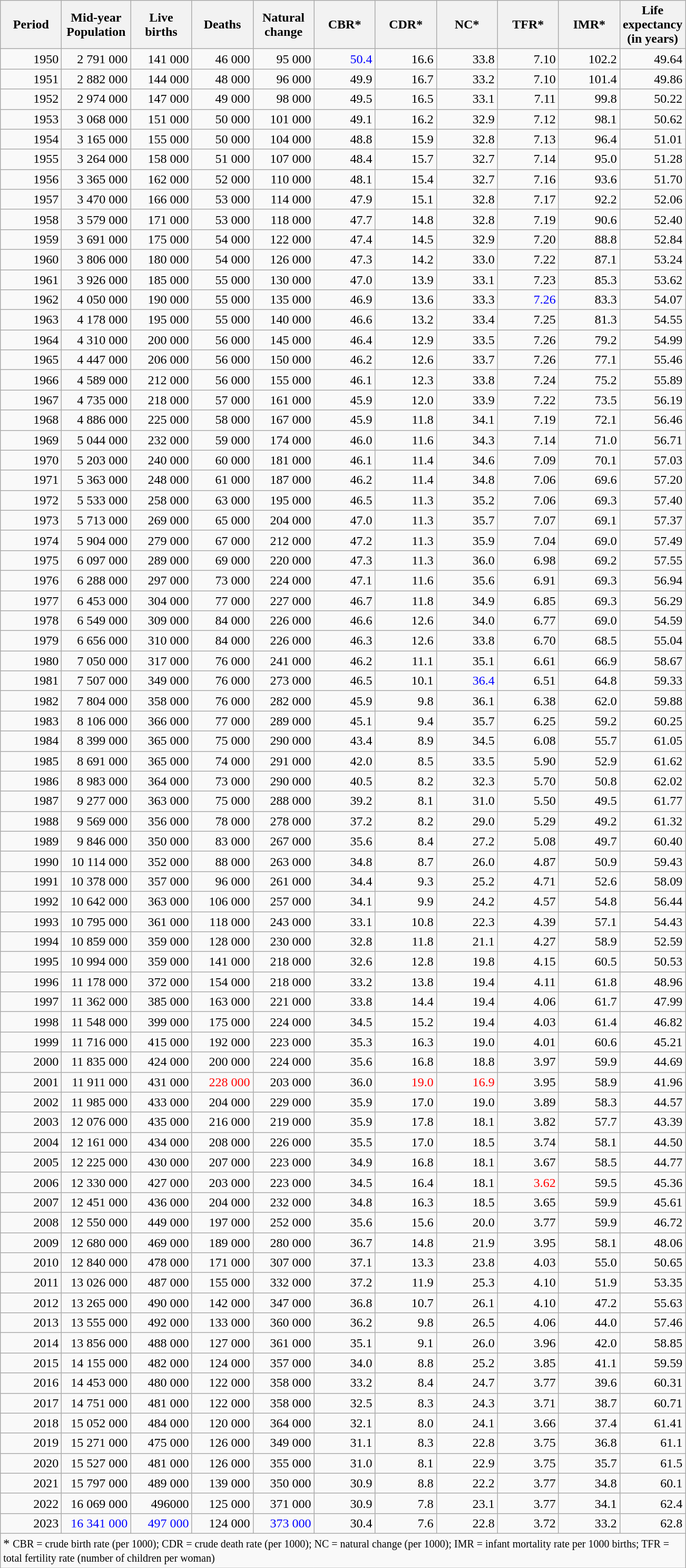<table class="wikitable sortable" style="text-align: right;">
<tr>
<th style="width:70px;">Period</th>
<th style="width:80px;">Mid-year Population</th>
<th style="width:70px;">Live births</th>
<th style="width:70px;">Deaths</th>
<th style="width:70px;">Natural change</th>
<th style="width:70px;">CBR*</th>
<th style="width:70px;">CDR*</th>
<th style="width:70px;">NC*</th>
<th style="width:70px;">TFR*</th>
<th style="width:70px;">IMR*</th>
<th style="width:70px;">Life expectancy (in years)</th>
</tr>
<tr>
<td>1950</td>
<td>2 791 000</td>
<td>   141 000</td>
<td>   46 000</td>
<td>   95 000</td>
<td style="color:blue">50.4</td>
<td>16.6</td>
<td>33.8</td>
<td>7.10</td>
<td>102.2</td>
<td>49.64</td>
</tr>
<tr>
<td>1951</td>
<td>  2 882 000</td>
<td>  144 000</td>
<td>  48 000</td>
<td>  96 000</td>
<td>49.9</td>
<td>16.7</td>
<td>33.2</td>
<td>7.10</td>
<td>101.4</td>
<td>49.86</td>
</tr>
<tr>
<td>1952</td>
<td>  2 974 000</td>
<td>  147 000</td>
<td>  49 000</td>
<td>  98 000</td>
<td>49.5</td>
<td>16.5</td>
<td>33.1</td>
<td>7.11</td>
<td>99.8</td>
<td>50.22</td>
</tr>
<tr>
<td>1953</td>
<td>  3 068 000</td>
<td>  151 000</td>
<td>  50 000</td>
<td>  101 000</td>
<td>49.1</td>
<td>16.2</td>
<td>32.9</td>
<td>7.12</td>
<td>98.1</td>
<td>50.62</td>
</tr>
<tr>
<td>1954</td>
<td>  3 165 000</td>
<td>  155 000</td>
<td>  50 000</td>
<td>  104 000</td>
<td>48.8</td>
<td>15.9</td>
<td>32.8</td>
<td>7.13</td>
<td>96.4</td>
<td>51.01</td>
</tr>
<tr>
<td>1955</td>
<td>  3 264 000</td>
<td>  158 000</td>
<td>  51 000</td>
<td>  107 000</td>
<td>48.4</td>
<td>15.7</td>
<td>32.7</td>
<td>7.14</td>
<td>95.0</td>
<td>51.28</td>
</tr>
<tr>
<td>1956</td>
<td>  3 365 000</td>
<td>  162 000</td>
<td>  52 000</td>
<td>  110 000</td>
<td>48.1</td>
<td>15.4</td>
<td>32.7</td>
<td>7.16</td>
<td>93.6</td>
<td>51.70</td>
</tr>
<tr>
<td>1957</td>
<td>  3 470 000</td>
<td>  166 000</td>
<td>  53 000</td>
<td>  114 000</td>
<td>47.9</td>
<td>15.1</td>
<td>32.8</td>
<td>7.17</td>
<td>92.2</td>
<td>52.06</td>
</tr>
<tr>
<td>1958</td>
<td>  3 579 000</td>
<td>  171 000</td>
<td>  53 000</td>
<td>  118 000</td>
<td>47.7</td>
<td>14.8</td>
<td>32.8</td>
<td>7.19</td>
<td>90.6</td>
<td>52.40</td>
</tr>
<tr>
<td>1959</td>
<td>  3 691 000</td>
<td>  175 000</td>
<td>  54 000</td>
<td>  122 000</td>
<td>47.4</td>
<td>14.5</td>
<td>32.9</td>
<td>7.20</td>
<td>88.8</td>
<td>52.84</td>
</tr>
<tr>
<td>1960</td>
<td>  3 806 000</td>
<td>  180 000</td>
<td>  54 000</td>
<td>  126 000</td>
<td>47.3</td>
<td>14.2</td>
<td>33.0</td>
<td>7.22</td>
<td>87.1</td>
<td>53.24</td>
</tr>
<tr>
<td>1961</td>
<td>  3 926 000</td>
<td>  185 000</td>
<td>  55 000</td>
<td>  130 000</td>
<td>47.0</td>
<td>13.9</td>
<td>33.1</td>
<td>7.23</td>
<td>85.3</td>
<td>53.62</td>
</tr>
<tr>
<td>1962</td>
<td>  4 050 000</td>
<td>  190 000</td>
<td>  55 000</td>
<td>  135 000</td>
<td>46.9</td>
<td>13.6</td>
<td>33.3</td>
<td style="color:blue">7.26</td>
<td>83.3</td>
<td>54.07</td>
</tr>
<tr>
<td>1963</td>
<td>  4 178 000</td>
<td>  195 000</td>
<td>  55 000</td>
<td>  140 000</td>
<td>46.6</td>
<td>13.2</td>
<td>33.4</td>
<td>7.25</td>
<td>81.3</td>
<td>54.55</td>
</tr>
<tr>
<td>1964</td>
<td>  4 310 000</td>
<td>  200 000</td>
<td>  56 000</td>
<td>  145 000</td>
<td>46.4</td>
<td>12.9</td>
<td>33.5</td>
<td>7.26</td>
<td>79.2</td>
<td>54.99</td>
</tr>
<tr>
<td>1965</td>
<td>  4 447 000</td>
<td>  206 000</td>
<td>  56 000</td>
<td>  150 000</td>
<td>46.2</td>
<td>12.6</td>
<td>33.7</td>
<td>7.26</td>
<td>77.1</td>
<td>55.46</td>
</tr>
<tr>
<td>1966</td>
<td>  4 589 000</td>
<td>  212 000</td>
<td>  56 000</td>
<td>  155 000</td>
<td>46.1</td>
<td>12.3</td>
<td>33.8</td>
<td>7.24</td>
<td>75.2</td>
<td>55.89</td>
</tr>
<tr>
<td>1967</td>
<td>  4 735 000</td>
<td>  218 000</td>
<td>  57 000</td>
<td>  161 000</td>
<td>45.9</td>
<td>12.0</td>
<td>33.9</td>
<td>7.22</td>
<td>73.5</td>
<td>56.19</td>
</tr>
<tr>
<td>1968</td>
<td>  4 886 000</td>
<td>  225 000</td>
<td>  58 000</td>
<td>  167 000</td>
<td>45.9</td>
<td>11.8</td>
<td>34.1</td>
<td>7.19</td>
<td>72.1</td>
<td>56.46</td>
</tr>
<tr>
<td>1969</td>
<td>  5 044 000</td>
<td>  232 000</td>
<td>  59 000</td>
<td>  174 000</td>
<td>46.0</td>
<td>11.6</td>
<td>34.3</td>
<td>7.14</td>
<td>71.0</td>
<td>56.71</td>
</tr>
<tr>
<td>1970</td>
<td>  5 203 000</td>
<td>  240 000</td>
<td>  60 000</td>
<td>  181 000</td>
<td>46.1</td>
<td>11.4</td>
<td>34.6</td>
<td>7.09</td>
<td>70.1</td>
<td>57.03</td>
</tr>
<tr>
<td>1971</td>
<td>  5 363 000</td>
<td>  248 000</td>
<td>  61 000</td>
<td>  187 000</td>
<td>46.2</td>
<td>11.4</td>
<td>34.8</td>
<td>7.06</td>
<td>69.6</td>
<td>57.20</td>
</tr>
<tr>
<td>1972</td>
<td>  5 533 000</td>
<td>  258 000</td>
<td>  63 000</td>
<td>  195 000</td>
<td>46.5</td>
<td>11.3</td>
<td>35.2</td>
<td>7.06</td>
<td>69.3</td>
<td>57.40</td>
</tr>
<tr>
<td>1973</td>
<td>  5 713 000</td>
<td>  269 000</td>
<td>  65 000</td>
<td>  204 000</td>
<td>47.0</td>
<td>11.3</td>
<td>35.7</td>
<td>7.07</td>
<td>69.1</td>
<td>57.37</td>
</tr>
<tr>
<td>1974</td>
<td>  5 904 000</td>
<td>  279 000</td>
<td>  67 000</td>
<td>  212 000</td>
<td>47.2</td>
<td>11.3</td>
<td>35.9</td>
<td>7.04</td>
<td>69.0</td>
<td>57.49</td>
</tr>
<tr>
<td>1975</td>
<td>  6 097 000</td>
<td>  289 000</td>
<td>  69 000</td>
<td>  220 000</td>
<td>47.3</td>
<td>11.3</td>
<td>36.0</td>
<td>6.98</td>
<td>69.2</td>
<td>57.55</td>
</tr>
<tr>
<td>1976</td>
<td>  6 288 000</td>
<td>  297 000</td>
<td>  73 000</td>
<td>  224 000</td>
<td>47.1</td>
<td>11.6</td>
<td>35.6</td>
<td>6.91</td>
<td>69.3</td>
<td>56.94</td>
</tr>
<tr>
<td>1977</td>
<td>  6 453 000</td>
<td>  304 000</td>
<td>  77 000</td>
<td>  227 000</td>
<td>46.7</td>
<td>11.8</td>
<td>34.9</td>
<td>6.85</td>
<td>69.3</td>
<td>56.29</td>
</tr>
<tr>
<td>1978</td>
<td>  6 549 000</td>
<td>  309 000</td>
<td>  84 000</td>
<td>  226 000</td>
<td>46.6</td>
<td>12.6</td>
<td>34.0</td>
<td>6.77</td>
<td>69.0</td>
<td>54.59</td>
</tr>
<tr>
<td>1979</td>
<td>  6 656 000</td>
<td>  310 000</td>
<td>  84 000</td>
<td>  226 000</td>
<td>46.3</td>
<td>12.6</td>
<td>33.8</td>
<td>6.70</td>
<td>68.5</td>
<td>55.04</td>
</tr>
<tr>
<td>1980</td>
<td>  7 050 000</td>
<td>  317 000</td>
<td>  76 000</td>
<td>  241 000</td>
<td>46.2</td>
<td>11.1</td>
<td>35.1</td>
<td>6.61</td>
<td>66.9</td>
<td>58.67</td>
</tr>
<tr>
<td>1981</td>
<td>  7 507 000</td>
<td>  349 000</td>
<td>  76 000</td>
<td>  273 000</td>
<td>46.5</td>
<td>10.1</td>
<td style="color:blue">36.4</td>
<td>6.51</td>
<td>64.8</td>
<td>59.33</td>
</tr>
<tr>
<td>1982</td>
<td>  7 804 000</td>
<td>  358 000</td>
<td>  76 000</td>
<td>  282 000</td>
<td>45.9</td>
<td>9.8</td>
<td>36.1</td>
<td>6.38</td>
<td>62.0</td>
<td>59.88</td>
</tr>
<tr>
<td>1983</td>
<td>  8 106 000</td>
<td>  366 000</td>
<td>  77 000</td>
<td>  289 000</td>
<td>45.1</td>
<td>9.4</td>
<td>35.7</td>
<td>6.25</td>
<td>59.2</td>
<td>60.25</td>
</tr>
<tr>
<td>1984</td>
<td>  8 399 000</td>
<td>  365 000</td>
<td>  75 000</td>
<td>  290 000</td>
<td>43.4</td>
<td>8.9</td>
<td>34.5</td>
<td>6.08</td>
<td>55.7</td>
<td>61.05</td>
</tr>
<tr>
<td>1985</td>
<td>  8 691 000</td>
<td>  365 000</td>
<td>  74 000</td>
<td>  291 000</td>
<td>42.0</td>
<td>8.5</td>
<td>33.5</td>
<td>5.90</td>
<td>52.9</td>
<td>61.62</td>
</tr>
<tr>
<td>1986</td>
<td>  8 983 000</td>
<td>  364 000</td>
<td>  73 000</td>
<td>  290 000</td>
<td>40.5</td>
<td>8.2</td>
<td>32.3</td>
<td>5.70</td>
<td>50.8</td>
<td>62.02</td>
</tr>
<tr>
<td>1987</td>
<td>  9 277 000</td>
<td>  363 000</td>
<td>  75 000</td>
<td>  288 000</td>
<td>39.2</td>
<td>8.1</td>
<td>31.0</td>
<td>5.50</td>
<td>49.5</td>
<td>61.77</td>
</tr>
<tr>
<td>1988</td>
<td>  9 569 000</td>
<td>  356 000</td>
<td>  78 000</td>
<td>  278 000</td>
<td>37.2</td>
<td>8.2</td>
<td>29.0</td>
<td>5.29</td>
<td>49.2</td>
<td>61.32</td>
</tr>
<tr>
<td>1989</td>
<td>  9 846 000</td>
<td>  350 000</td>
<td>  83 000</td>
<td>  267 000</td>
<td>35.6</td>
<td>8.4</td>
<td>27.2</td>
<td>5.08</td>
<td>49.7</td>
<td>60.40</td>
</tr>
<tr>
<td>1990</td>
<td>  10 114 000</td>
<td>  352 000</td>
<td>  88 000</td>
<td>  263 000</td>
<td>34.8</td>
<td>8.7</td>
<td>26.0</td>
<td>4.87</td>
<td>50.9</td>
<td>59.43</td>
</tr>
<tr>
<td>1991</td>
<td>  10 378 000</td>
<td>  357 000</td>
<td>  96 000</td>
<td>  261 000</td>
<td>34.4</td>
<td>9.3</td>
<td>25.2</td>
<td>4.71</td>
<td>52.6</td>
<td>58.09</td>
</tr>
<tr>
<td>1992</td>
<td>  10 642 000</td>
<td>  363 000</td>
<td>  106 000</td>
<td>  257 000</td>
<td>34.1</td>
<td>9.9</td>
<td>24.2</td>
<td>4.57</td>
<td>54.8</td>
<td>56.44</td>
</tr>
<tr>
<td>1993</td>
<td>  10 795 000</td>
<td>  361 000</td>
<td>  118 000</td>
<td>  243 000</td>
<td>33.1</td>
<td>10.8</td>
<td>22.3</td>
<td>4.39</td>
<td>57.1</td>
<td>54.43</td>
</tr>
<tr>
<td>1994</td>
<td>  10 859 000</td>
<td>  359 000</td>
<td>  128 000</td>
<td>  230 000</td>
<td>32.8</td>
<td>11.8</td>
<td>21.1</td>
<td>4.27</td>
<td>58.9</td>
<td>52.59</td>
</tr>
<tr>
<td>1995</td>
<td>  10 994 000</td>
<td>  359 000</td>
<td>  141 000</td>
<td>  218 000</td>
<td>32.6</td>
<td>12.8</td>
<td>19.8</td>
<td>4.15</td>
<td>60.5</td>
<td>50.53</td>
</tr>
<tr>
<td>1996</td>
<td>  11 178 000</td>
<td>  372 000</td>
<td>  154 000</td>
<td>  218 000</td>
<td>33.2</td>
<td>13.8</td>
<td>19.4</td>
<td>4.11</td>
<td>61.8</td>
<td>48.96</td>
</tr>
<tr>
<td>1997</td>
<td>  11 362 000</td>
<td>  385 000</td>
<td>  163 000</td>
<td>  221 000</td>
<td>33.8</td>
<td>14.4</td>
<td>19.4</td>
<td>4.06</td>
<td>61.7</td>
<td>47.99</td>
</tr>
<tr>
<td>1998</td>
<td>  11 548 000</td>
<td>  399 000</td>
<td>  175 000</td>
<td>  224 000</td>
<td>34.5</td>
<td>15.2</td>
<td>19.4</td>
<td>4.03</td>
<td>61.4</td>
<td>46.82</td>
</tr>
<tr>
<td>1999</td>
<td>  11 716 000</td>
<td>  415 000</td>
<td>  192 000</td>
<td>  223 000</td>
<td>35.3</td>
<td>16.3</td>
<td>19.0</td>
<td>4.01</td>
<td>60.6</td>
<td>45.21</td>
</tr>
<tr>
<td>2000</td>
<td>  11 835 000</td>
<td>  424 000</td>
<td>  200 000</td>
<td>  224 000</td>
<td>35.6</td>
<td>16.8</td>
<td>18.8</td>
<td>3.97</td>
<td>59.9</td>
<td>44.69</td>
</tr>
<tr>
<td>2001</td>
<td>  11 911 000</td>
<td>  431 000</td>
<td style="color:red;">  228 000</td>
<td>  203 000</td>
<td>36.0</td>
<td style="color:red">19.0</td>
<td style="color:red">16.9</td>
<td>3.95</td>
<td>58.9</td>
<td>41.96</td>
</tr>
<tr>
<td>2002</td>
<td>  11 985 000</td>
<td>  433 000</td>
<td>  204 000</td>
<td>  229 000</td>
<td>35.9</td>
<td>17.0</td>
<td>19.0</td>
<td>3.89</td>
<td>58.3</td>
<td>44.57</td>
</tr>
<tr>
<td>2003</td>
<td>  12 076 000</td>
<td>  435 000</td>
<td>  216 000</td>
<td>  219 000</td>
<td>35.9</td>
<td>17.8</td>
<td>18.1</td>
<td>3.82</td>
<td>57.7</td>
<td>43.39</td>
</tr>
<tr>
<td>2004</td>
<td>  12 161 000</td>
<td>  434 000</td>
<td>  208 000</td>
<td>  226 000</td>
<td>35.5</td>
<td>17.0</td>
<td>18.5</td>
<td>3.74</td>
<td>58.1</td>
<td>44.50</td>
</tr>
<tr>
<td>2005</td>
<td>  12 225 000</td>
<td>  430 000</td>
<td>  207 000</td>
<td>  223 000</td>
<td>34.9</td>
<td>16.8</td>
<td>18.1</td>
<td>3.67</td>
<td>58.5</td>
<td>44.77</td>
</tr>
<tr>
<td>2006</td>
<td>  12 330 000</td>
<td>  427 000</td>
<td>  203 000</td>
<td>  223 000</td>
<td>34.5</td>
<td>16.4</td>
<td>18.1</td>
<td style="color:red">3.62</td>
<td>59.5</td>
<td>45.36</td>
</tr>
<tr>
<td>2007</td>
<td>  12 451 000</td>
<td>  436 000</td>
<td>  204 000</td>
<td>  232 000</td>
<td>34.8</td>
<td>16.3</td>
<td>18.5</td>
<td>3.65</td>
<td>59.9</td>
<td>45.61</td>
</tr>
<tr>
<td>2008</td>
<td>  12 550 000</td>
<td>  449 000</td>
<td>  197 000</td>
<td>  252 000</td>
<td>35.6</td>
<td>15.6</td>
<td>20.0</td>
<td>3.77</td>
<td>59.9</td>
<td>46.72</td>
</tr>
<tr>
<td>2009</td>
<td>  12 680 000</td>
<td>  469 000</td>
<td>  189 000</td>
<td>  280 000</td>
<td>36.7</td>
<td>14.8</td>
<td>21.9</td>
<td>3.95</td>
<td>58.1</td>
<td>48.06</td>
</tr>
<tr>
<td>2010</td>
<td>  12 840 000</td>
<td>  478 000</td>
<td>  171 000</td>
<td>  307 000</td>
<td>37.1</td>
<td>13.3</td>
<td>23.8</td>
<td>4.03</td>
<td>55.0</td>
<td>50.65</td>
</tr>
<tr>
<td>2011</td>
<td>  13 026 000</td>
<td>  487 000</td>
<td>  155 000</td>
<td>  332 000</td>
<td>37.2</td>
<td>11.9</td>
<td>25.3</td>
<td>4.10</td>
<td>51.9</td>
<td>53.35</td>
</tr>
<tr>
<td>2012</td>
<td>  13 265 000</td>
<td>  490 000</td>
<td>  142 000</td>
<td>  347 000</td>
<td>36.8</td>
<td>10.7</td>
<td>26.1</td>
<td>4.10</td>
<td>47.2</td>
<td>55.63</td>
</tr>
<tr>
<td>2013</td>
<td>  13 555 000</td>
<td>  492 000</td>
<td>  133 000</td>
<td>  360 000</td>
<td>36.2</td>
<td>9.8</td>
<td>26.5</td>
<td>4.06</td>
<td>44.0</td>
<td>57.46</td>
</tr>
<tr>
<td>2014</td>
<td>  13 856 000</td>
<td>  488 000</td>
<td>  127 000</td>
<td>  361 000</td>
<td>35.1</td>
<td>9.1</td>
<td>26.0</td>
<td>3.96</td>
<td>42.0</td>
<td>58.85</td>
</tr>
<tr>
<td>2015</td>
<td>  14 155 000</td>
<td>  482 000</td>
<td>  124 000</td>
<td>  357 000</td>
<td>34.0</td>
<td>8.8</td>
<td>25.2</td>
<td>3.85</td>
<td>41.1</td>
<td>59.59</td>
</tr>
<tr>
<td>2016</td>
<td>  14 453 000</td>
<td>  480 000</td>
<td>  122 000</td>
<td>  358 000</td>
<td>33.2</td>
<td>8.4</td>
<td>24.7</td>
<td>3.77</td>
<td>39.6</td>
<td>60.31</td>
</tr>
<tr>
<td>2017</td>
<td>  14 751 000</td>
<td>  481 000</td>
<td>  122 000</td>
<td>  358 000</td>
<td>32.5</td>
<td>8.3</td>
<td>24.3</td>
<td>3.71</td>
<td>38.7</td>
<td>60.71</td>
</tr>
<tr>
<td>2018</td>
<td>  15 052 000</td>
<td>  484 000</td>
<td>  120 000</td>
<td>364 000</td>
<td>32.1</td>
<td>8.0</td>
<td>24.1</td>
<td>3.66</td>
<td>37.4</td>
<td>61.41</td>
</tr>
<tr>
<td>2019</td>
<td>  15 271 000</td>
<td>475 000</td>
<td>  126 000</td>
<td>  349 000</td>
<td>31.1</td>
<td>8.3</td>
<td>22.8</td>
<td>3.75</td>
<td>36.8</td>
<td>61.1</td>
</tr>
<tr>
<td>2020</td>
<td>  15 527 000</td>
<td>481 000</td>
<td>  126 000</td>
<td>  355 000</td>
<td>31.0</td>
<td>8.1</td>
<td>22.9</td>
<td>3.75</td>
<td>35.7</td>
<td>61.5</td>
</tr>
<tr>
<td>2021</td>
<td>  15 797 000</td>
<td>489 000</td>
<td>  139 000</td>
<td>  350 000</td>
<td>30.9</td>
<td>8.8</td>
<td>22.2</td>
<td>3.77</td>
<td>34.8</td>
<td>60.1</td>
</tr>
<tr>
<td>2022</td>
<td>  16 069 000</td>
<td> 496000</td>
<td>  125 000</td>
<td>  371 000</td>
<td>30.9</td>
<td>7.8</td>
<td>23.1</td>
<td>3.77</td>
<td>34.1</td>
<td>62.4</td>
</tr>
<tr>
<td>2023</td>
<td style="color:blue">16 341 000</td>
<td style="color:blue">497 000</td>
<td>124 000</td>
<td style="color:blue">373 000</td>
<td>30.4</td>
<td>7.6</td>
<td>22.8</td>
<td>3.72</td>
<td>33.2</td>
<td>62.8</td>
</tr>
<tr>
<td colspan="11" style="text-align:left;">* <small> CBR = crude birth rate (per 1000); CDR = crude death rate (per 1000); NC = natural change (per 1000); IMR = infant mortality rate per 1000 births; TFR = total fertility rate (number of children per woman)</small></td>
</tr>
</table>
